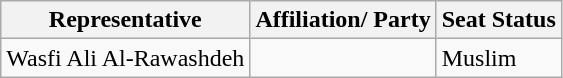<table class="wikitable">
<tr>
<th>Representative</th>
<th>Affiliation/ Party</th>
<th>Seat Status</th>
</tr>
<tr>
<td>Wasfi Ali Al-Rawashdeh</td>
<td></td>
<td>Muslim</td>
</tr>
</table>
